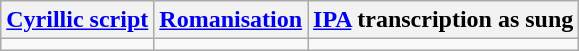<table class="wikitable">
<tr>
<th><a href='#'>Cyrillic script</a></th>
<th><a href='#'>Romanisation</a></th>
<th><a href='#'>IPA</a> transcription as sung</th>
</tr>
<tr style="vertical-align:top; white-space:nowrap; text-align:center;">
<td></td>
<td></td>
<td></td>
</tr>
</table>
